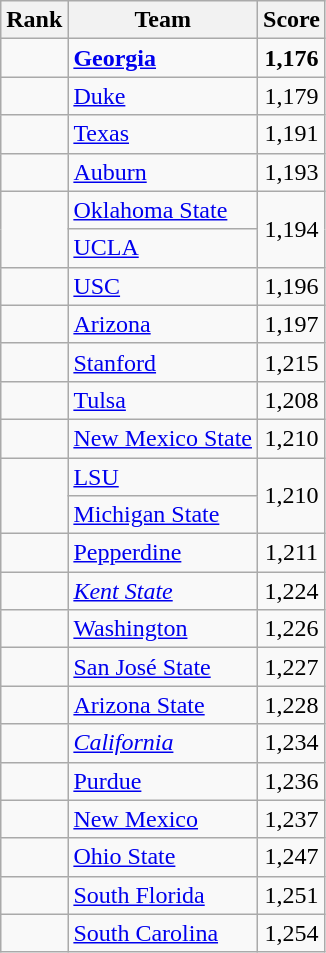<table class="wikitable sortable" style="text-align:center">
<tr>
<th dat-sort-type=number>Rank</th>
<th>Team</th>
<th>Score</th>
</tr>
<tr>
<td></td>
<td align=left><strong><a href='#'>Georgia</a></strong></td>
<td><strong>1,176</strong></td>
</tr>
<tr>
<td></td>
<td align=left><a href='#'>Duke</a></td>
<td>1,179</td>
</tr>
<tr>
<td></td>
<td align=left><a href='#'>Texas</a></td>
<td>1,191</td>
</tr>
<tr>
<td></td>
<td align=left><a href='#'>Auburn</a></td>
<td>1,193</td>
</tr>
<tr>
<td rowspan=2></td>
<td align=left><a href='#'>Oklahoma State</a></td>
<td rowspan=2>1,194</td>
</tr>
<tr>
<td align=left><a href='#'>UCLA</a></td>
</tr>
<tr>
<td></td>
<td align=left><a href='#'>USC</a></td>
<td>1,196</td>
</tr>
<tr>
<td></td>
<td align=left><a href='#'>Arizona</a></td>
<td>1,197</td>
</tr>
<tr>
<td></td>
<td align=left><a href='#'>Stanford</a></td>
<td>1,215</td>
</tr>
<tr>
<td></td>
<td align=left><a href='#'>Tulsa</a></td>
<td>1,208</td>
</tr>
<tr>
<td></td>
<td align=left><a href='#'>New Mexico State</a></td>
<td>1,210</td>
</tr>
<tr>
<td rowspan=2></td>
<td align=left><a href='#'>LSU</a></td>
<td rowspan=2>1,210</td>
</tr>
<tr>
<td align=left><a href='#'>Michigan State</a></td>
</tr>
<tr>
<td></td>
<td align=left><a href='#'>Pepperdine</a></td>
<td>1,211</td>
</tr>
<tr>
<td></td>
<td align=left><em><a href='#'>Kent State</a></em></td>
<td>1,224</td>
</tr>
<tr>
<td></td>
<td align=left><a href='#'>Washington</a></td>
<td>1,226</td>
</tr>
<tr>
<td></td>
<td align=left><a href='#'>San José State</a></td>
<td>1,227</td>
</tr>
<tr>
<td></td>
<td align=left><a href='#'>Arizona State</a></td>
<td>1,228</td>
</tr>
<tr>
<td></td>
<td align=left><em><a href='#'>California</a></em></td>
<td>1,234</td>
</tr>
<tr>
<td></td>
<td align=left><a href='#'>Purdue</a></td>
<td>1,236</td>
</tr>
<tr>
<td></td>
<td align=left><a href='#'>New Mexico</a></td>
<td>1,237</td>
</tr>
<tr>
<td></td>
<td align=left><a href='#'>Ohio State</a></td>
<td>1,247</td>
</tr>
<tr>
<td></td>
<td align=left><a href='#'>South Florida</a></td>
<td>1,251</td>
</tr>
<tr>
<td></td>
<td align=left><a href='#'>South Carolina</a></td>
<td>1,254</td>
</tr>
</table>
